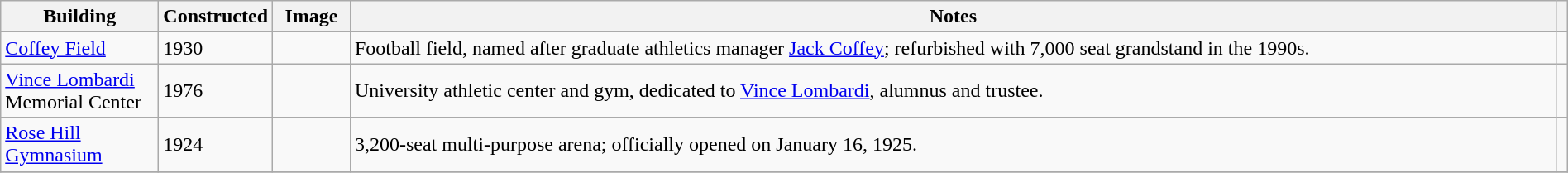<table class="wikitable sortable" style="width:100%">
<tr>
<th width="120px">Building</th>
<th width="70px" style="text-align:center">Constructed</th>
<th width="*" class="unsortable"  style="text-align:center">Image</th>
<th width="*" class="unsortable" style="text-align:center">Notes</th>
<th wdith="*" class="unsortable"></th>
</tr>
<tr valign="top">
<td><a href='#'>Coffey Field</a></td>
<td>1930</td>
<td></td>
<td>Football field, named after graduate athletics manager <a href='#'>Jack Coffey</a>; refurbished with 7,000 seat grandstand in the 1990s.</td>
<td></td>
</tr>
<tr>
<td><a href='#'>Vince Lombardi</a> Memorial Center</td>
<td>1976</td>
<td></td>
<td>University athletic center and gym, dedicated to <a href='#'>Vince Lombardi</a>, alumnus and trustee.</td>
<td></td>
</tr>
<tr>
<td><a href='#'>Rose Hill Gymnasium</a></td>
<td>1924</td>
<td></td>
<td>3,200-seat multi-purpose arena; officially opened on January 16, 1925.</td>
<td></td>
</tr>
<tr>
</tr>
</table>
